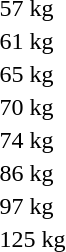<table>
<tr>
<td rowspan=2>57 kg<br></td>
<td rowspan=2></td>
<td rowspan=2></td>
<td></td>
</tr>
<tr>
<td></td>
</tr>
<tr>
<td rowspan=2>61 kg<br></td>
<td rowspan=2></td>
<td rowspan=2></td>
<td></td>
</tr>
<tr>
<td></td>
</tr>
<tr>
<td rowspan=2>65 kg<br></td>
<td rowspan=2></td>
<td rowspan=2></td>
<td></td>
</tr>
<tr>
<td></td>
</tr>
<tr>
<td rowspan=2>70 kg<br></td>
<td rowspan=2></td>
<td rowspan=2></td>
<td></td>
</tr>
<tr>
<td></td>
</tr>
<tr>
<td rowspan=2>74 kg<br></td>
<td rowspan=2></td>
<td rowspan=2></td>
<td></td>
</tr>
<tr>
<td></td>
</tr>
<tr>
<td rowspan=2>86 kg<br></td>
<td rowspan=2></td>
<td rowspan=2></td>
<td></td>
</tr>
<tr>
<td></td>
</tr>
<tr>
<td rowspan=2>97 kg<br></td>
<td rowspan=2></td>
<td rowspan=2></td>
<td></td>
</tr>
<tr>
<td></td>
</tr>
<tr>
<td rowspan=2>125 kg<br></td>
<td rowspan=2></td>
<td rowspan=2></td>
<td></td>
</tr>
<tr>
<td></td>
</tr>
</table>
